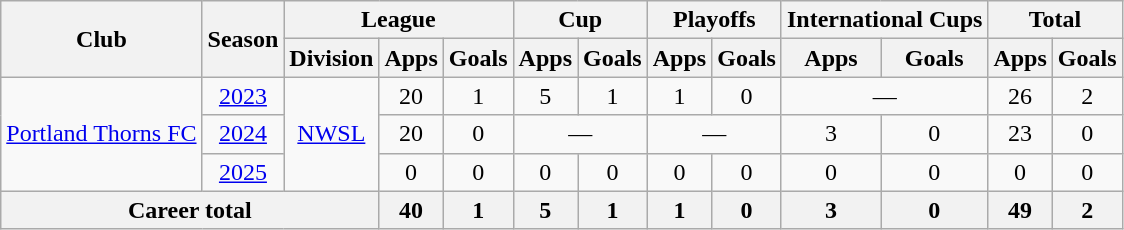<table class="wikitable" style="text-align: center;">
<tr>
<th rowspan="2">Club</th>
<th rowspan="2">Season</th>
<th colspan="3">League</th>
<th colspan="2">Cup</th>
<th colspan="2">Playoffs</th>
<th colspan="2">International Cups</th>
<th colspan="2">Total</th>
</tr>
<tr>
<th>Division</th>
<th>Apps</th>
<th>Goals</th>
<th>Apps</th>
<th>Goals</th>
<th>Apps</th>
<th>Goals</th>
<th>Apps</th>
<th>Goals</th>
<th>Apps</th>
<th>Goals</th>
</tr>
<tr>
<td rowspan="3"><a href='#'>Portland Thorns FC</a></td>
<td><a href='#'>2023</a></td>
<td rowspan="3"><a href='#'>NWSL</a></td>
<td>20</td>
<td>1</td>
<td>5</td>
<td>1</td>
<td>1</td>
<td>0</td>
<td colspan="2">—</td>
<td>26</td>
<td>2</td>
</tr>
<tr>
<td><a href='#'>2024</a></td>
<td>20</td>
<td>0</td>
<td colspan="2">—</td>
<td colspan="2">—</td>
<td>3</td>
<td>0</td>
<td>23</td>
<td>0</td>
</tr>
<tr>
<td><a href='#'>2025</a></td>
<td>0</td>
<td>0</td>
<td>0</td>
<td>0</td>
<td>0</td>
<td>0</td>
<td>0</td>
<td>0</td>
<td>0</td>
<td>0</td>
</tr>
<tr>
<th colspan="3">Career total</th>
<th>40</th>
<th>1</th>
<th>5</th>
<th>1</th>
<th>1</th>
<th>0</th>
<th>3</th>
<th>0</th>
<th>49</th>
<th>2</th>
</tr>
</table>
